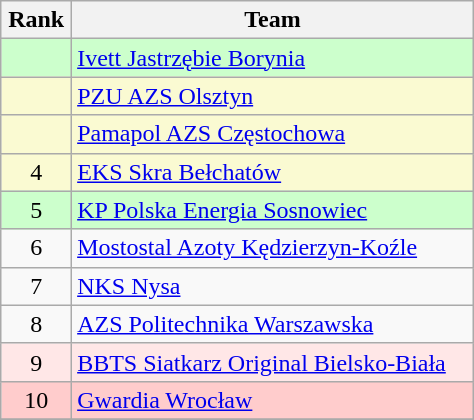<table class="wikitable" style="white-space: nowrap; width:25%;">
<tr>
<th width=15%>Rank</th>
<th>Team</th>
</tr>
<tr bgcolor=#CCFFCC>
<td style="text-align:center;"></td>
<td><a href='#'>Ivett Jastrzębie Borynia</a></td>
</tr>
<tr bgcolor=#FAFAD2>
<td style="text-align:center;"></td>
<td><a href='#'>PZU AZS Olsztyn</a></td>
</tr>
<tr bgcolor=#FAFAD2>
<td style="text-align:center;"></td>
<td><a href='#'>Pamapol AZS Częstochowa</a></td>
</tr>
<tr bgcolor=#FAFAD2>
<td style="text-align:center;">4</td>
<td><a href='#'>EKS Skra Bełchatów</a></td>
</tr>
<tr bgcolor=#CCFFCC>
<td style="text-align:center;">5</td>
<td><a href='#'>KP Polska Energia Sosnowiec</a></td>
</tr>
<tr>
<td style="text-align:center;">6</td>
<td><a href='#'>Mostostal Azoty Kędzierzyn-Koźle</a></td>
</tr>
<tr>
<td style="text-align:center;">7</td>
<td><a href='#'>NKS Nysa</a></td>
</tr>
<tr>
<td style="text-align:center;">8</td>
<td><a href='#'>AZS Politechnika Warszawska</a></td>
</tr>
<tr bgcolor=#FFE7E7>
<td style="text-align:center;">9</td>
<td><a href='#'>BBTS Siatkarz Original Bielsko-Biała</a></td>
</tr>
<tr bgcolor=#FFCCCC>
<td style="text-align:center;">10</td>
<td><a href='#'>Gwardia Wrocław</a></td>
</tr>
<tr>
</tr>
</table>
